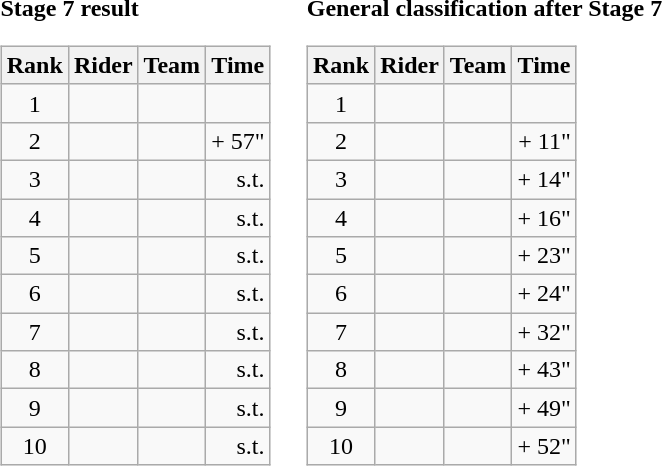<table>
<tr>
<td><strong>Stage 7 result</strong><br><table class="wikitable">
<tr>
<th scope="col">Rank</th>
<th scope="col">Rider</th>
<th scope="col">Team</th>
<th scope="col">Time</th>
</tr>
<tr>
<td style="text-align:center;">1</td>
<td></td>
<td></td>
<td style="text-align:right;"></td>
</tr>
<tr>
<td style="text-align:center;">2</td>
<td></td>
<td></td>
<td style="text-align:right;">+ 57"</td>
</tr>
<tr>
<td style="text-align:center;">3</td>
<td></td>
<td></td>
<td style="text-align:right;">s.t.</td>
</tr>
<tr>
<td style="text-align:center;">4</td>
<td></td>
<td></td>
<td style="text-align:right;">s.t.</td>
</tr>
<tr>
<td style="text-align:center;">5</td>
<td></td>
<td></td>
<td style="text-align:right;">s.t.</td>
</tr>
<tr>
<td style="text-align:center;">6</td>
<td></td>
<td></td>
<td style="text-align:right;">s.t.</td>
</tr>
<tr>
<td style="text-align:center;">7</td>
<td></td>
<td></td>
<td style="text-align:right;">s.t.</td>
</tr>
<tr>
<td style="text-align:center;">8</td>
<td></td>
<td></td>
<td style="text-align:right;">s.t.</td>
</tr>
<tr>
<td style="text-align:center;">9</td>
<td></td>
<td></td>
<td style="text-align:right;">s.t.</td>
</tr>
<tr>
<td style="text-align:center;">10</td>
<td></td>
<td></td>
<td style="text-align:right;">s.t.</td>
</tr>
</table>
</td>
<td></td>
<td><strong>General classification after Stage 7</strong><br><table class="wikitable">
<tr>
<th scope="col">Rank</th>
<th scope="col">Rider</th>
<th scope="col">Team</th>
<th scope="col">Time</th>
</tr>
<tr>
<td style="text-align:center;">1</td>
<td></td>
<td></td>
<td style="text-align:right;"></td>
</tr>
<tr>
<td style="text-align:center;">2</td>
<td></td>
<td></td>
<td style="text-align:right;">+ 11"</td>
</tr>
<tr>
<td style="text-align:center;">3</td>
<td></td>
<td></td>
<td style="text-align:right;">+ 14"</td>
</tr>
<tr>
<td style="text-align:center;">4</td>
<td></td>
<td></td>
<td style="text-align:right;">+ 16"</td>
</tr>
<tr>
<td style="text-align:center;">5</td>
<td></td>
<td></td>
<td style="text-align:right;">+ 23"</td>
</tr>
<tr>
<td style="text-align:center;">6</td>
<td></td>
<td></td>
<td style="text-align:right;">+ 24"</td>
</tr>
<tr>
<td style="text-align:center;">7</td>
<td></td>
<td></td>
<td style="text-align:right;">+ 32"</td>
</tr>
<tr>
<td style="text-align:center;">8</td>
<td></td>
<td></td>
<td style="text-align:right;">+ 43"</td>
</tr>
<tr>
<td style="text-align:center;">9</td>
<td></td>
<td></td>
<td style="text-align:right;">+ 49"</td>
</tr>
<tr>
<td style="text-align:center;">10</td>
<td></td>
<td></td>
<td style="text-align:right;">+ 52"</td>
</tr>
</table>
</td>
</tr>
</table>
